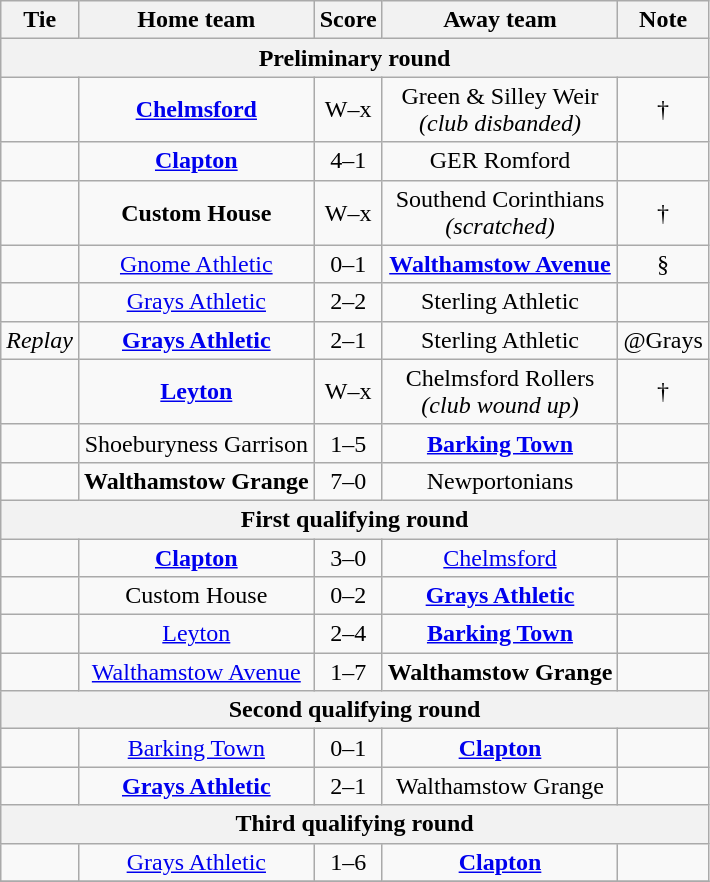<table class="wikitable" style="text-align:center;">
<tr>
<th>Tie</th>
<th>Home team</th>
<th>Score</th>
<th>Away team</th>
<th>Note</th>
</tr>
<tr>
<th colspan=5>Preliminary round</th>
</tr>
<tr>
<td></td>
<td><strong><a href='#'>Chelmsford</a></strong></td>
<td>W–x</td>
<td>Green & Silley Weir<br><em>(club disbanded)</em></td>
<td>†</td>
</tr>
<tr>
<td></td>
<td><strong><a href='#'>Clapton</a></strong></td>
<td>4–1</td>
<td>GER Romford</td>
<td></td>
</tr>
<tr>
<td></td>
<td><strong>Custom House</strong></td>
<td>W–x</td>
<td>Southend Corinthians<br><em>(scratched)</em></td>
<td>†</td>
</tr>
<tr>
<td></td>
<td><a href='#'>Gnome Athletic</a></td>
<td>0–1</td>
<td><strong><a href='#'>Walthamstow Avenue</a></strong></td>
<td>§</td>
</tr>
<tr>
<td></td>
<td><a href='#'>Grays Athletic</a></td>
<td>2–2</td>
<td>Sterling Athletic</td>
<td></td>
</tr>
<tr>
<td><em>Replay</em></td>
<td><strong><a href='#'>Grays Athletic</a></strong></td>
<td>2–1</td>
<td>Sterling Athletic</td>
<td>@Grays</td>
</tr>
<tr>
<td></td>
<td><strong><a href='#'>Leyton</a></strong></td>
<td>W–x</td>
<td>Chelmsford Rollers<br><em>(club wound up)</em></td>
<td>†</td>
</tr>
<tr>
<td></td>
<td>Shoeburyness Garrison</td>
<td>1–5</td>
<td><strong><a href='#'>Barking Town</a></strong></td>
<td></td>
</tr>
<tr>
<td></td>
<td><strong>Walthamstow Grange</strong></td>
<td>7–0</td>
<td>Newportonians</td>
<td></td>
</tr>
<tr>
<th colspan=5>First qualifying round</th>
</tr>
<tr>
<td></td>
<td><strong><a href='#'>Clapton</a></strong></td>
<td>3–0</td>
<td><a href='#'>Chelmsford</a></td>
<td></td>
</tr>
<tr>
<td></td>
<td>Custom House</td>
<td>0–2</td>
<td><strong><a href='#'>Grays Athletic</a></strong></td>
<td></td>
</tr>
<tr>
<td></td>
<td><a href='#'>Leyton</a></td>
<td>2–4</td>
<td><strong><a href='#'>Barking Town</a></strong></td>
<td></td>
</tr>
<tr>
<td></td>
<td><a href='#'>Walthamstow Avenue</a></td>
<td>1–7</td>
<td><strong>Walthamstow Grange</strong></td>
<td></td>
</tr>
<tr>
<th colspan=5>Second qualifying round</th>
</tr>
<tr>
<td></td>
<td><a href='#'>Barking Town</a></td>
<td>0–1</td>
<td><strong><a href='#'>Clapton</a></strong></td>
<td></td>
</tr>
<tr>
<td></td>
<td><strong><a href='#'>Grays Athletic</a></strong></td>
<td>2–1</td>
<td>Walthamstow Grange</td>
<td></td>
</tr>
<tr>
<th colspan=5>Third qualifying round</th>
</tr>
<tr>
<td></td>
<td><a href='#'>Grays Athletic</a></td>
<td>1–6</td>
<td><strong><a href='#'>Clapton</a></strong></td>
<td></td>
</tr>
<tr>
</tr>
</table>
